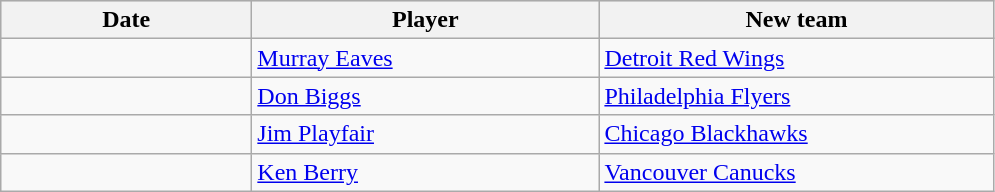<table class="wikitable">
<tr style="background:#ddd; text-align:center;">
<th style="width: 10em;">Date</th>
<th style="width: 14em;">Player</th>
<th style="width: 16em;">New team</th>
</tr>
<tr>
<td></td>
<td><a href='#'>Murray Eaves</a></td>
<td><a href='#'>Detroit Red Wings</a></td>
</tr>
<tr>
<td></td>
<td><a href='#'>Don Biggs</a></td>
<td><a href='#'>Philadelphia Flyers</a></td>
</tr>
<tr>
<td></td>
<td><a href='#'>Jim Playfair</a></td>
<td><a href='#'>Chicago Blackhawks</a></td>
</tr>
<tr>
<td></td>
<td><a href='#'>Ken Berry</a></td>
<td><a href='#'>Vancouver Canucks</a></td>
</tr>
</table>
